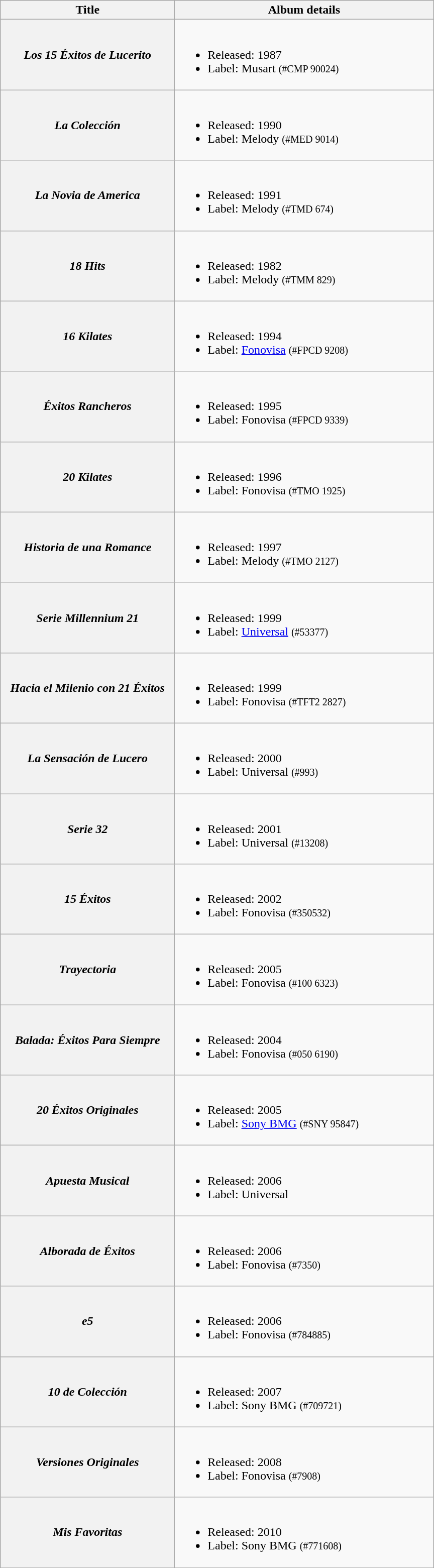<table class="wikitable plainrowheaders" style="text-align:center;">
<tr>
<th style="width:14em;">Title</th>
<th style="width:21em;">Album details</th>
</tr>
<tr>
<th scope="row" align="center"><em>Los 15 Éxitos de Lucerito</em></th>
<td align="left"><br><ul><li>Released: 1987</li><li>Label: Musart <small>(#CMP 90024)</small></li></ul></td>
</tr>
<tr>
<th scope="row" align="center"><em>La Colección</em></th>
<td align="left"><br><ul><li>Released: 1990</li><li>Label: Melody <small>(#MED 9014)</small></li></ul></td>
</tr>
<tr>
<th scope="row" align="center"><em>La Novia de America</em></th>
<td align="left"><br><ul><li>Released: 1991</li><li>Label: Melody <small>(#TMD 674)</small></li></ul></td>
</tr>
<tr>
<th scope="row" align="center"><em>18 Hits</em></th>
<td align="left"><br><ul><li>Released: 1982</li><li>Label: Melody <small>(#TMM 829)</small></li></ul></td>
</tr>
<tr>
<th scope="row" align="center"><em>16 Kilates</em></th>
<td align="left"><br><ul><li>Released: 1994</li><li>Label: <a href='#'>Fonovisa</a> <small>(#FPCD 9208)</small></li></ul></td>
</tr>
<tr>
<th scope="row" align="center"><em>Éxitos Rancheros</em></th>
<td align="left"><br><ul><li>Released: 1995</li><li>Label: Fonovisa <small>(#FPCD 9339)</small></li></ul></td>
</tr>
<tr>
<th scope="row" align="center"><em>20 Kilates</em></th>
<td align="left"><br><ul><li>Released: 1996</li><li>Label: Fonovisa <small>(#TMO 1925)</small></li></ul></td>
</tr>
<tr>
<th scope="row" align="center"><em>Historia de una Romance</em></th>
<td align="left"><br><ul><li>Released: 1997</li><li>Label: Melody <small>(#TMO 2127)</small></li></ul></td>
</tr>
<tr>
<th scope="row" align="center"><em>Serie Millennium 21</em></th>
<td align="left"><br><ul><li>Released: 1999</li><li>Label: <a href='#'>Universal</a> <small>(#53377)</small></li></ul></td>
</tr>
<tr>
<th scope="row" align="center"><em>Hacia el Milenio con 21 Éxitos</em></th>
<td align="left"><br><ul><li>Released: 1999</li><li>Label: Fonovisa <small>(#TFT2 2827)</small></li></ul></td>
</tr>
<tr>
<th scope="row" align="center"><em>La Sensación de Lucero</em></th>
<td align="left"><br><ul><li>Released: 2000</li><li>Label: Universal <small>(#993)</small></li></ul></td>
</tr>
<tr>
<th scope="row" align="center"><em>Serie 32</em></th>
<td align="left"><br><ul><li>Released: 2001</li><li>Label: Universal <small>(#13208)</small></li></ul></td>
</tr>
<tr>
<th scope="row" align="center"><em>15 Éxitos</em></th>
<td align="left"><br><ul><li>Released: 2002</li><li>Label: Fonovisa <small>(#350532)</small></li></ul></td>
</tr>
<tr>
<th scope="row" align="center"><em>Trayectoria</em></th>
<td align="left"><br><ul><li>Released: 2005</li><li>Label: Fonovisa <small>(#100 6323)</small></li></ul></td>
</tr>
<tr>
<th scope="row" align="center"><em>Balada: Éxitos Para Siempre</em></th>
<td align="left"><br><ul><li>Released: 2004</li><li>Label: Fonovisa <small>(#050 6190)</small></li></ul></td>
</tr>
<tr>
<th scope="row" align="center"><em>20 Éxitos Originales</em></th>
<td align="left"><br><ul><li>Released: 2005</li><li>Label: <a href='#'>Sony BMG</a> <small>(#SNY 95847)</small></li></ul></td>
</tr>
<tr>
<th scope="row" align="center"><em>Apuesta Musical</em></th>
<td align="left"><br><ul><li>Released: 2006</li><li>Label: Universal</li></ul></td>
</tr>
<tr>
<th scope="row" align="center"><em>Alborada de Éxitos</em></th>
<td align="left"><br><ul><li>Released: 2006</li><li>Label: Fonovisa <small>(#7350)</small></li></ul></td>
</tr>
<tr>
<th scope="row" align="center"><em>e5</em></th>
<td align="left"><br><ul><li>Released: 2006</li><li>Label: Fonovisa <small>(#784885)</small></li></ul></td>
</tr>
<tr>
<th scope="row" align="center"><em>10 de Colección</em></th>
<td align="left"><br><ul><li>Released: 2007</li><li>Label: Sony BMG <small>(#709721)</small></li></ul></td>
</tr>
<tr>
<th scope="row" align="center"><em>Versiones Originales</em></th>
<td align="left"><br><ul><li>Released: 2008</li><li>Label: Fonovisa <small>(#7908)</small></li></ul></td>
</tr>
<tr>
<th scope="row" align="center"><em>Mis Favoritas</em></th>
<td align="left"><br><ul><li>Released: 2010</li><li>Label: Sony BMG <small>(#771608)</small></li></ul></td>
</tr>
</table>
